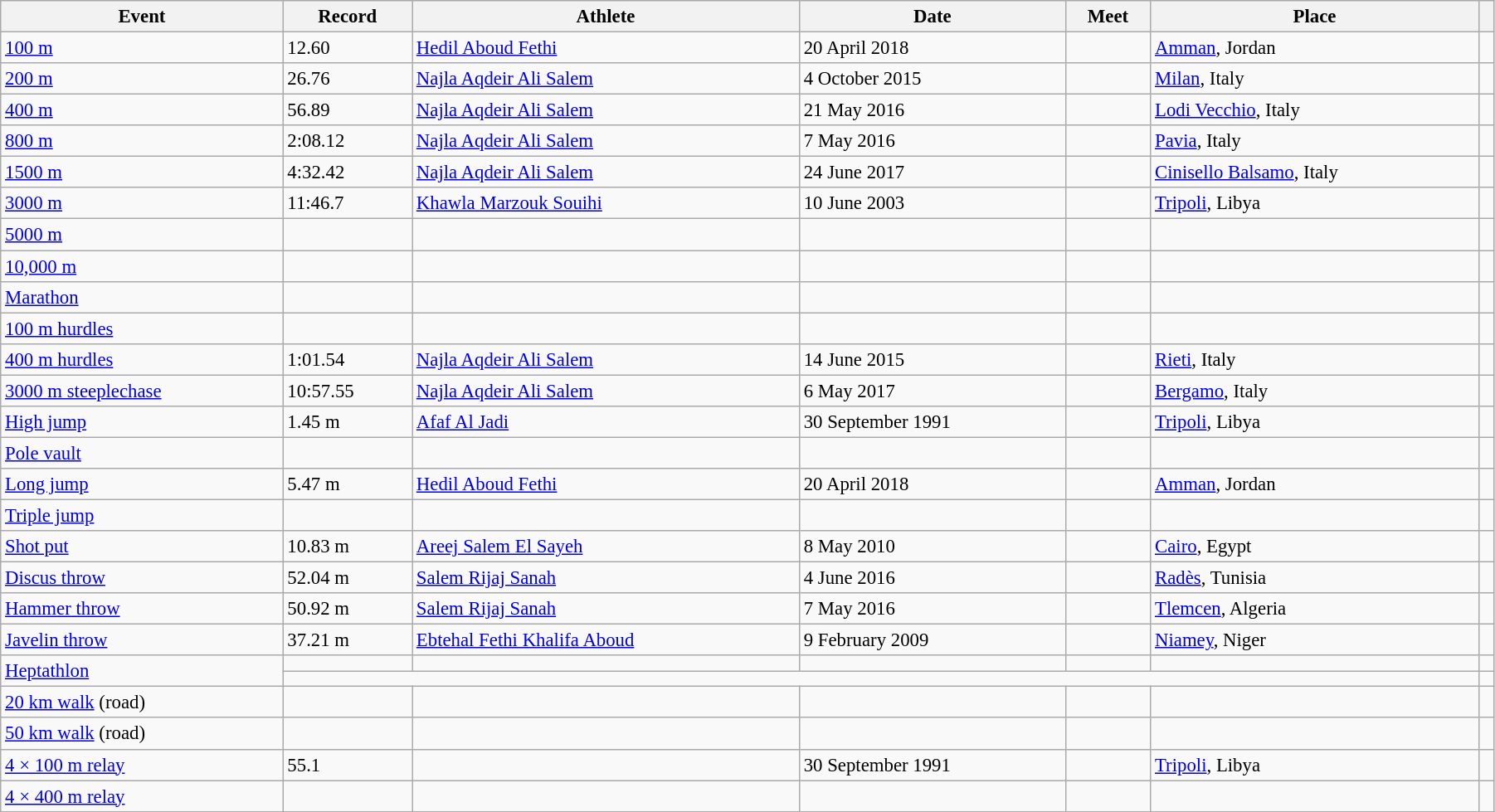<table class="wikitable" style="font-size:95%; width: 95%;">
<tr>
<th>Event</th>
<th>Record</th>
<th>Athlete</th>
<th>Date</th>
<th>Meet</th>
<th>Place</th>
<th></th>
</tr>
<tr>
<td><a href='#'>100 m</a></td>
<td>12.60 </td>
<td><a href='#'>Hedil Aboud Fethi</a></td>
<td>20 April 2018</td>
<td></td>
<td><a href='#'>Amman</a>, Jordan</td>
<td></td>
</tr>
<tr>
<td><a href='#'>200 m</a></td>
<td>26.76 </td>
<td><a href='#'>Najla Aqdeir Ali Salem</a></td>
<td>4 October 2015</td>
<td></td>
<td><a href='#'>Milan</a>, Italy</td>
<td></td>
</tr>
<tr>
<td><a href='#'>400 m</a></td>
<td>56.89</td>
<td><a href='#'>Najla Aqdeir Ali Salem</a></td>
<td>21 May 2016</td>
<td></td>
<td><a href='#'>Lodi Vecchio</a>, Italy</td>
<td></td>
</tr>
<tr>
<td><a href='#'>800 m</a></td>
<td>2:08.12</td>
<td><a href='#'>Najla Aqdeir Ali Salem</a></td>
<td>7 May 2016</td>
<td></td>
<td><a href='#'>Pavia</a>, Italy</td>
<td></td>
</tr>
<tr>
<td><a href='#'>1500 m</a></td>
<td>4:32.42</td>
<td><a href='#'>Najla Aqdeir Ali Salem</a></td>
<td>24 June 2017</td>
<td></td>
<td><a href='#'>Cinisello Balsamo</a>, Italy</td>
<td></td>
</tr>
<tr>
<td><a href='#'>3000 m</a></td>
<td>11:46.7 </td>
<td><a href='#'>Khawla Marzouk Souihi</a></td>
<td>10 June 2003</td>
<td></td>
<td><a href='#'>Tripoli</a>, Libya</td>
<td></td>
</tr>
<tr>
<td><a href='#'>5000 m</a></td>
<td></td>
<td></td>
<td></td>
<td></td>
<td></td>
<td></td>
</tr>
<tr>
<td><a href='#'>10,000 m</a></td>
<td></td>
<td></td>
<td></td>
<td></td>
<td></td>
<td></td>
</tr>
<tr>
<td><a href='#'>Marathon</a></td>
<td></td>
<td></td>
<td></td>
<td></td>
<td></td>
<td></td>
</tr>
<tr>
<td><a href='#'>100 m hurdles</a></td>
<td></td>
<td></td>
<td></td>
<td></td>
<td></td>
<td></td>
</tr>
<tr>
<td><a href='#'>400 m hurdles</a></td>
<td>1:01.54</td>
<td><a href='#'>Najla Aqdeir Ali Salem</a></td>
<td>14 June 2015</td>
<td></td>
<td><a href='#'>Rieti</a>, Italy</td>
<td></td>
</tr>
<tr>
<td><a href='#'>3000 m steeplechase</a></td>
<td>10:57.55</td>
<td><a href='#'>Najla Aqdeir Ali Salem</a></td>
<td>6 May 2017</td>
<td></td>
<td><a href='#'>Bergamo</a>, Italy</td>
<td></td>
</tr>
<tr>
<td><a href='#'>High jump</a></td>
<td>1.45 m</td>
<td><a href='#'>Afaf Al Jadi</a></td>
<td>30 September 1991</td>
<td></td>
<td><a href='#'>Tripoli</a>, Libya</td>
<td></td>
</tr>
<tr>
<td><a href='#'>Pole vault</a></td>
<td></td>
<td></td>
<td></td>
<td></td>
<td></td>
<td></td>
</tr>
<tr>
<td><a href='#'>Long jump</a></td>
<td>5.47 m </td>
<td><a href='#'>Hedil Aboud Fethi</a></td>
<td>20 April 2018</td>
<td></td>
<td><a href='#'>Amman</a>, Jordan</td>
<td></td>
</tr>
<tr>
<td><a href='#'>Triple jump</a></td>
<td></td>
<td></td>
<td></td>
<td></td>
<td></td>
<td></td>
</tr>
<tr>
<td><a href='#'>Shot put</a></td>
<td>10.83 m</td>
<td><a href='#'>Areej Salem El Sayeh</a></td>
<td>8 May 2010</td>
<td></td>
<td><a href='#'>Cairo</a>, Egypt</td>
<td></td>
</tr>
<tr>
<td><a href='#'>Discus throw</a></td>
<td>52.04 m</td>
<td><a href='#'>Salem Rijaj Sanah</a></td>
<td>4 June 2016</td>
<td></td>
<td><a href='#'>Radès</a>, Tunisia</td>
<td></td>
</tr>
<tr>
<td><a href='#'>Hammer throw</a></td>
<td>50.92 m</td>
<td><a href='#'>Salem Rijaj Sanah</a></td>
<td>7 May 2016</td>
<td></td>
<td><a href='#'>Tlemcen</a>, Algeria</td>
<td></td>
</tr>
<tr>
<td><a href='#'>Javelin throw</a></td>
<td>37.21 m</td>
<td><a href='#'>Ebtehal Fethi Khalifa Aboud</a></td>
<td>9 February 2009</td>
<td></td>
<td><a href='#'>Niamey</a>, Niger</td>
<td></td>
</tr>
<tr>
<td rowspan=2><a href='#'>Heptathlon</a></td>
<td></td>
<td></td>
<td></td>
<td></td>
<td></td>
<td></td>
</tr>
<tr>
<td colspan=5></td>
<td></td>
</tr>
<tr>
<td><a href='#'>20 km walk</a> (road)</td>
<td></td>
<td></td>
<td></td>
<td></td>
<td></td>
<td></td>
</tr>
<tr>
<td><a href='#'>50 km walk</a> (road)</td>
<td></td>
<td></td>
<td></td>
<td></td>
<td></td>
<td></td>
</tr>
<tr>
<td><a href='#'>4 × 100 m relay</a></td>
<td>55.1 </td>
<td></td>
<td>30 September 1991</td>
<td></td>
<td><a href='#'>Tripoli</a>, Libya</td>
<td></td>
</tr>
<tr>
<td><a href='#'>4 × 400 m relay</a></td>
<td></td>
<td></td>
<td></td>
<td></td>
<td></td>
<td></td>
</tr>
</table>
